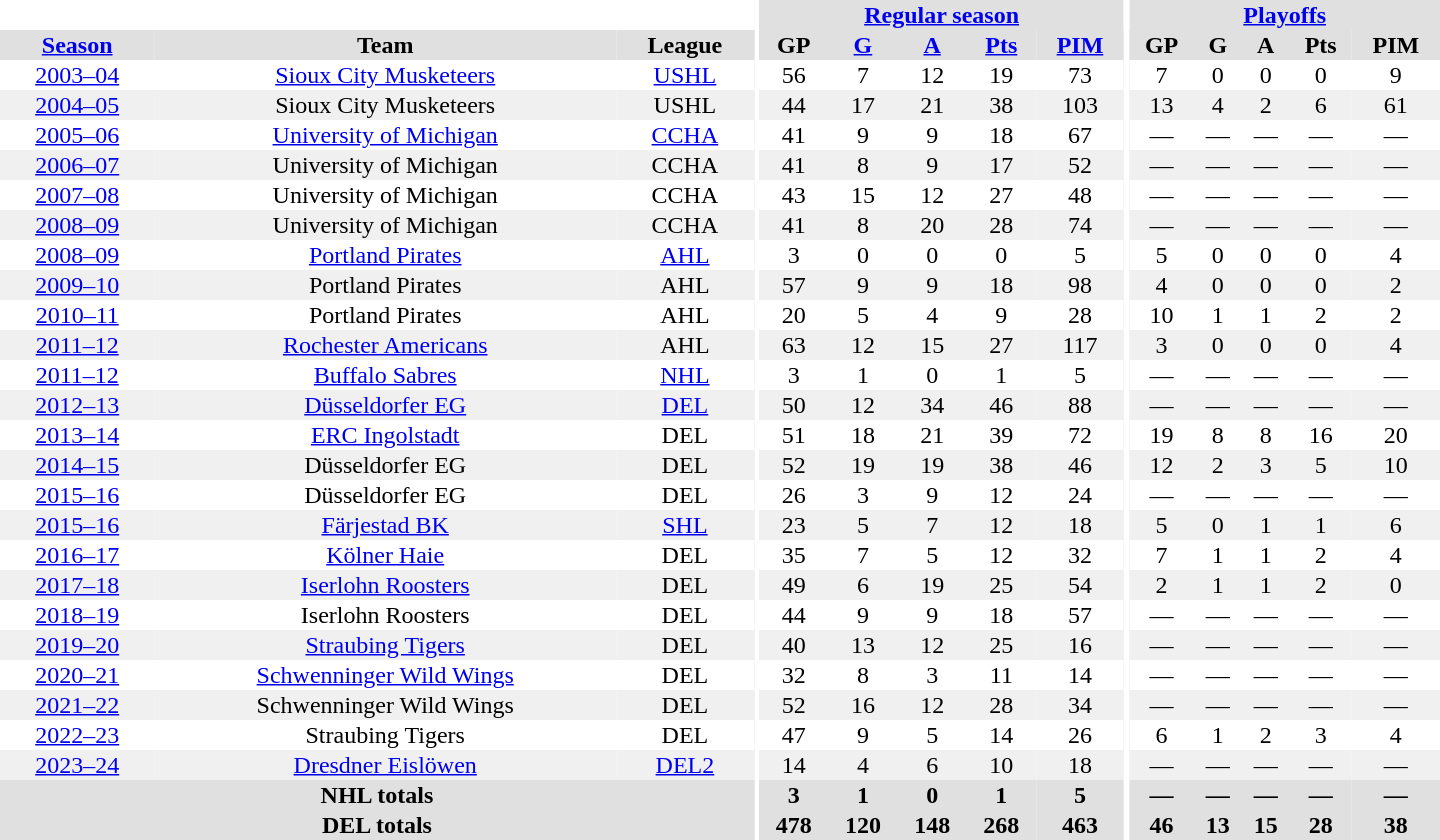<table border="0" cellpadding="1" cellspacing="0" style="text-align:center; width:60em">
<tr bgcolor="#e0e0e0">
<th colspan="3" bgcolor="#ffffff"></th>
<th rowspan="99" bgcolor="#ffffff"></th>
<th colspan="5"><a href='#'>Regular season</a></th>
<th rowspan="99" bgcolor="#ffffff"></th>
<th colspan="5"><a href='#'>Playoffs</a></th>
</tr>
<tr bgcolor="#e0e0e0">
<th><a href='#'>Season</a></th>
<th>Team</th>
<th>League</th>
<th>GP</th>
<th><a href='#'>G</a></th>
<th><a href='#'>A</a></th>
<th><a href='#'>Pts</a></th>
<th><a href='#'>PIM</a></th>
<th>GP</th>
<th>G</th>
<th>A</th>
<th>Pts</th>
<th>PIM</th>
</tr>
<tr>
<td><a href='#'>2003–04</a></td>
<td><a href='#'>Sioux City Musketeers</a></td>
<td><a href='#'>USHL</a></td>
<td>56</td>
<td>7</td>
<td>12</td>
<td>19</td>
<td>73</td>
<td>7</td>
<td>0</td>
<td>0</td>
<td>0</td>
<td>9</td>
</tr>
<tr bgcolor="#f0f0f0">
<td><a href='#'>2004–05</a></td>
<td>Sioux City Musketeers</td>
<td>USHL</td>
<td>44</td>
<td>17</td>
<td>21</td>
<td>38</td>
<td>103</td>
<td>13</td>
<td>4</td>
<td>2</td>
<td>6</td>
<td>61</td>
</tr>
<tr>
<td><a href='#'>2005–06</a></td>
<td><a href='#'>University of Michigan</a></td>
<td><a href='#'>CCHA</a></td>
<td>41</td>
<td>9</td>
<td>9</td>
<td>18</td>
<td>67</td>
<td>—</td>
<td>—</td>
<td>—</td>
<td>—</td>
<td>—</td>
</tr>
<tr bgcolor="#f0f0f0">
<td><a href='#'>2006–07</a></td>
<td>University of Michigan</td>
<td>CCHA</td>
<td>41</td>
<td>8</td>
<td>9</td>
<td>17</td>
<td>52</td>
<td>—</td>
<td>—</td>
<td>—</td>
<td>—</td>
<td>—</td>
</tr>
<tr>
<td><a href='#'>2007–08</a></td>
<td>University of Michigan</td>
<td>CCHA</td>
<td>43</td>
<td>15</td>
<td>12</td>
<td>27</td>
<td>48</td>
<td>—</td>
<td>—</td>
<td>—</td>
<td>—</td>
<td>—</td>
</tr>
<tr bgcolor="#f0f0f0">
<td><a href='#'>2008–09</a></td>
<td>University of Michigan</td>
<td>CCHA</td>
<td>41</td>
<td>8</td>
<td>20</td>
<td>28</td>
<td>74</td>
<td>—</td>
<td>—</td>
<td>—</td>
<td>—</td>
<td>—</td>
</tr>
<tr>
<td><a href='#'>2008–09</a></td>
<td><a href='#'>Portland Pirates</a></td>
<td><a href='#'>AHL</a></td>
<td>3</td>
<td>0</td>
<td>0</td>
<td>0</td>
<td>5</td>
<td>5</td>
<td>0</td>
<td>0</td>
<td>0</td>
<td>4</td>
</tr>
<tr bgcolor="#f0f0f0">
<td><a href='#'>2009–10</a></td>
<td>Portland Pirates</td>
<td>AHL</td>
<td>57</td>
<td>9</td>
<td>9</td>
<td>18</td>
<td>98</td>
<td>4</td>
<td>0</td>
<td>0</td>
<td>0</td>
<td>2</td>
</tr>
<tr>
<td><a href='#'>2010–11</a></td>
<td>Portland Pirates</td>
<td>AHL</td>
<td>20</td>
<td>5</td>
<td>4</td>
<td>9</td>
<td>28</td>
<td>10</td>
<td>1</td>
<td>1</td>
<td>2</td>
<td>2</td>
</tr>
<tr bgcolor="#f0f0f0">
<td><a href='#'>2011–12</a></td>
<td><a href='#'>Rochester Americans</a></td>
<td>AHL</td>
<td>63</td>
<td>12</td>
<td>15</td>
<td>27</td>
<td>117</td>
<td>3</td>
<td>0</td>
<td>0</td>
<td>0</td>
<td>4</td>
</tr>
<tr>
<td><a href='#'>2011–12</a></td>
<td><a href='#'>Buffalo Sabres</a></td>
<td><a href='#'>NHL</a></td>
<td>3</td>
<td>1</td>
<td>0</td>
<td>1</td>
<td>5</td>
<td>—</td>
<td>—</td>
<td>—</td>
<td>—</td>
<td>—</td>
</tr>
<tr bgcolor="#f0f0f0">
<td><a href='#'>2012–13</a></td>
<td><a href='#'>Düsseldorfer EG</a></td>
<td><a href='#'>DEL</a></td>
<td>50</td>
<td>12</td>
<td>34</td>
<td>46</td>
<td>88</td>
<td>—</td>
<td>—</td>
<td>—</td>
<td>—</td>
<td>—</td>
</tr>
<tr>
<td><a href='#'>2013–14</a></td>
<td><a href='#'>ERC Ingolstadt</a></td>
<td>DEL</td>
<td>51</td>
<td>18</td>
<td>21</td>
<td>39</td>
<td>72</td>
<td>19</td>
<td>8</td>
<td>8</td>
<td>16</td>
<td>20</td>
</tr>
<tr bgcolor="#f0f0f0">
<td><a href='#'>2014–15</a></td>
<td>Düsseldorfer EG</td>
<td>DEL</td>
<td>52</td>
<td>19</td>
<td>19</td>
<td>38</td>
<td>46</td>
<td>12</td>
<td>2</td>
<td>3</td>
<td>5</td>
<td>10</td>
</tr>
<tr>
<td><a href='#'>2015–16</a></td>
<td>Düsseldorfer EG</td>
<td>DEL</td>
<td>26</td>
<td>3</td>
<td>9</td>
<td>12</td>
<td>24</td>
<td>—</td>
<td>—</td>
<td>—</td>
<td>—</td>
<td>—</td>
</tr>
<tr bgcolor="#f0f0f0">
<td><a href='#'>2015–16</a></td>
<td><a href='#'>Färjestad BK</a></td>
<td><a href='#'>SHL</a></td>
<td>23</td>
<td>5</td>
<td>7</td>
<td>12</td>
<td>18</td>
<td>5</td>
<td>0</td>
<td>1</td>
<td>1</td>
<td>6</td>
</tr>
<tr>
<td><a href='#'>2016–17</a></td>
<td><a href='#'>Kölner Haie</a></td>
<td>DEL</td>
<td>35</td>
<td>7</td>
<td>5</td>
<td>12</td>
<td>32</td>
<td>7</td>
<td>1</td>
<td>1</td>
<td>2</td>
<td>4</td>
</tr>
<tr bgcolor="#f0f0f0">
<td><a href='#'>2017–18</a></td>
<td><a href='#'>Iserlohn Roosters</a></td>
<td>DEL</td>
<td>49</td>
<td>6</td>
<td>19</td>
<td>25</td>
<td>54</td>
<td>2</td>
<td>1</td>
<td>1</td>
<td>2</td>
<td>0</td>
</tr>
<tr>
<td><a href='#'>2018–19</a></td>
<td>Iserlohn Roosters</td>
<td>DEL</td>
<td>44</td>
<td>9</td>
<td>9</td>
<td>18</td>
<td>57</td>
<td>—</td>
<td>—</td>
<td>—</td>
<td>—</td>
<td>—</td>
</tr>
<tr bgcolor="#f0f0f0">
<td><a href='#'>2019–20</a></td>
<td><a href='#'>Straubing Tigers</a></td>
<td>DEL</td>
<td>40</td>
<td>13</td>
<td>12</td>
<td>25</td>
<td>16</td>
<td>—</td>
<td>—</td>
<td>—</td>
<td>—</td>
<td>—</td>
</tr>
<tr>
<td><a href='#'>2020–21</a></td>
<td><a href='#'>Schwenninger Wild Wings</a></td>
<td>DEL</td>
<td>32</td>
<td>8</td>
<td>3</td>
<td>11</td>
<td>14</td>
<td>—</td>
<td>—</td>
<td>—</td>
<td>—</td>
<td>—</td>
</tr>
<tr bgcolor="#f0f0f0">
<td><a href='#'>2021–22</a></td>
<td>Schwenninger Wild Wings</td>
<td>DEL</td>
<td>52</td>
<td>16</td>
<td>12</td>
<td>28</td>
<td>34</td>
<td>—</td>
<td>—</td>
<td>—</td>
<td>—</td>
<td>—</td>
</tr>
<tr>
<td><a href='#'>2022–23</a></td>
<td>Straubing Tigers</td>
<td>DEL</td>
<td>47</td>
<td>9</td>
<td>5</td>
<td>14</td>
<td>26</td>
<td>6</td>
<td>1</td>
<td>2</td>
<td>3</td>
<td>4</td>
</tr>
<tr bgcolor="#f0f0f0">
<td><a href='#'>2023–24</a></td>
<td><a href='#'>Dresdner Eislöwen</a></td>
<td><a href='#'>DEL2</a></td>
<td>14</td>
<td>4</td>
<td>6</td>
<td>10</td>
<td>18</td>
<td>—</td>
<td>—</td>
<td>—</td>
<td>—</td>
<td>—</td>
</tr>
<tr bgcolor="#e0e0e0">
<th colspan="3">NHL totals</th>
<th>3</th>
<th>1</th>
<th>0</th>
<th>1</th>
<th>5</th>
<th>—</th>
<th>—</th>
<th>—</th>
<th>—</th>
<th>—</th>
</tr>
<tr bgcolor="#e0e0e0">
<th colspan="3">DEL totals</th>
<th>478</th>
<th>120</th>
<th>148</th>
<th>268</th>
<th>463</th>
<th>46</th>
<th>13</th>
<th>15</th>
<th>28</th>
<th>38</th>
</tr>
</table>
